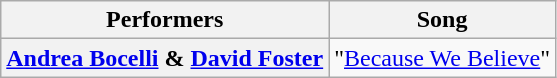<table class="wikitable unsortable" style="text-align:center;">
<tr>
<th scope="col">Performers</th>
<th scope="col">Song</th>
</tr>
<tr>
<th scope="row"><a href='#'>Andrea Bocelli</a> & <a href='#'>David Foster</a></th>
<td>"<a href='#'>Because We Believe</a>"</td>
</tr>
</table>
